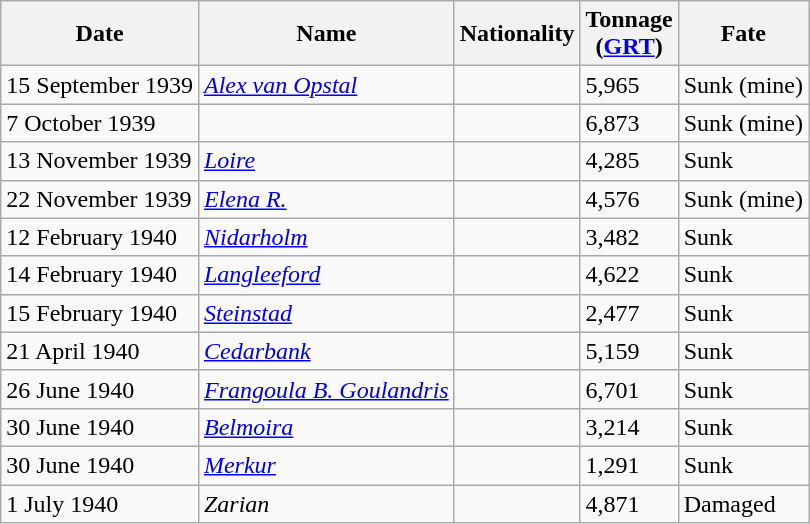<table class="wikitable sortable">
<tr>
<th>Date</th>
<th>Name</th>
<th>Nationality</th>
<th>Tonnage<br>(<a href='#'>GRT</a>)</th>
<th>Fate</th>
</tr>
<tr>
<td>15 September 1939</td>
<td><a href='#'><em>Alex van Opstal</em></a></td>
<td></td>
<td>5,965</td>
<td>Sunk (mine)</td>
</tr>
<tr>
<td>7 October 1939</td>
<td></td>
<td></td>
<td>6,873</td>
<td>Sunk (mine)</td>
</tr>
<tr>
<td>13 November 1939</td>
<td><a href='#'><em>Loire</em></a></td>
<td></td>
<td>4,285</td>
<td>Sunk</td>
</tr>
<tr>
<td>22 November 1939</td>
<td><a href='#'><em>Elena R.</em></a></td>
<td></td>
<td>4,576</td>
<td>Sunk (mine)</td>
</tr>
<tr>
<td>12 February 1940</td>
<td><a href='#'><em>Nidarholm</em></a></td>
<td></td>
<td>3,482</td>
<td>Sunk</td>
</tr>
<tr>
<td>14 February 1940</td>
<td><a href='#'><em>Langleeford</em></a></td>
<td></td>
<td>4,622</td>
<td>Sunk</td>
</tr>
<tr>
<td>15 February 1940</td>
<td><a href='#'><em>Steinstad</em></a></td>
<td></td>
<td>2,477</td>
<td>Sunk</td>
</tr>
<tr>
<td>21 April 1940</td>
<td><a href='#'><em>Cedarbank</em></a></td>
<td></td>
<td>5,159</td>
<td>Sunk</td>
</tr>
<tr>
<td>26 June 1940</td>
<td><a href='#'><em>Frangoula B. Goulandris</em></a></td>
<td></td>
<td>6,701</td>
<td>Sunk</td>
</tr>
<tr>
<td>30 June 1940</td>
<td><a href='#'><em>Belmoira</em></a></td>
<td></td>
<td>3,214</td>
<td>Sunk</td>
</tr>
<tr>
<td>30 June 1940</td>
<td><a href='#'><em>Merkur</em></a></td>
<td></td>
<td>1,291</td>
<td>Sunk</td>
</tr>
<tr>
<td>1 July 1940</td>
<td><em>Zarian</em></td>
<td></td>
<td>4,871</td>
<td>Damaged</td>
</tr>
</table>
